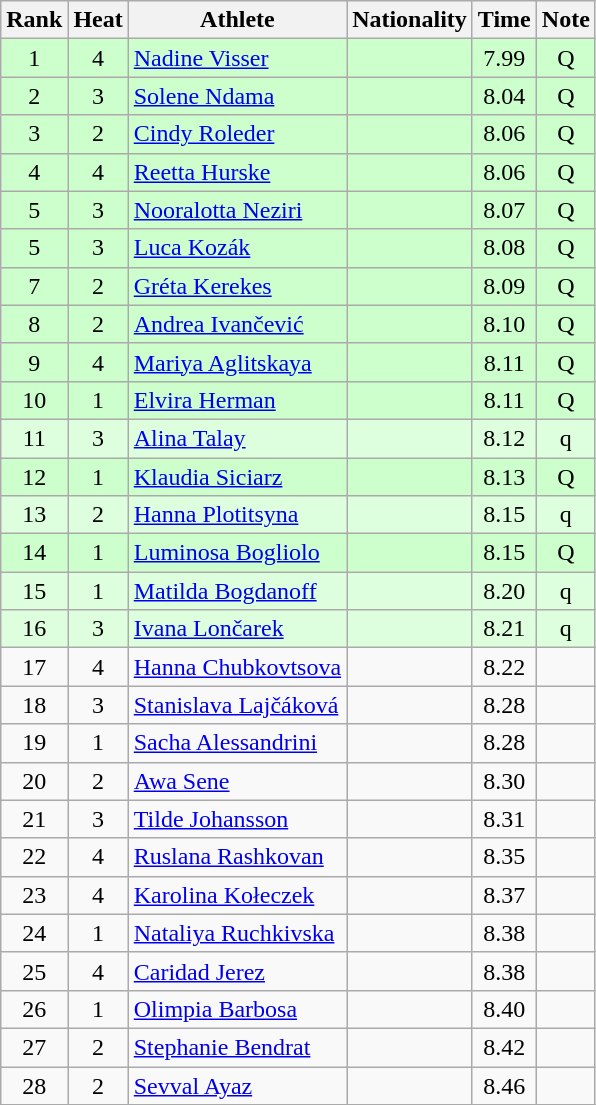<table class="wikitable sortable" style="text-align:center">
<tr>
<th>Rank</th>
<th>Heat</th>
<th>Athlete</th>
<th>Nationality</th>
<th>Time</th>
<th>Note</th>
</tr>
<tr bgcolor=ccffcc>
<td>1</td>
<td>4</td>
<td align=left><a href='#'>Nadine Visser</a></td>
<td align=left></td>
<td>7.99</td>
<td>Q</td>
</tr>
<tr bgcolor=ccffcc>
<td>2</td>
<td>3</td>
<td align=left><a href='#'>Solene Ndama</a></td>
<td align=left></td>
<td>8.04</td>
<td>Q</td>
</tr>
<tr bgcolor=ccffcc>
<td>3</td>
<td>2</td>
<td align=left><a href='#'>Cindy Roleder</a></td>
<td align=left></td>
<td>8.06</td>
<td>Q</td>
</tr>
<tr bgcolor=ccffcc>
<td>4</td>
<td>4</td>
<td align=left><a href='#'>Reetta Hurske</a></td>
<td align=left></td>
<td>8.06</td>
<td>Q</td>
</tr>
<tr bgcolor=ccffcc>
<td>5</td>
<td>3</td>
<td align=left><a href='#'>Nooralotta Neziri</a></td>
<td align=left></td>
<td>8.07</td>
<td>Q</td>
</tr>
<tr bgcolor=ccffcc>
<td>5</td>
<td>3</td>
<td align=left><a href='#'>Luca Kozák</a></td>
<td align=left></td>
<td>8.08</td>
<td>Q</td>
</tr>
<tr bgcolor=ccffcc>
<td>7</td>
<td>2</td>
<td align=left><a href='#'>Gréta Kerekes</a></td>
<td align=left></td>
<td>8.09</td>
<td>Q</td>
</tr>
<tr bgcolor=ccffcc>
<td>8</td>
<td>2</td>
<td align=left><a href='#'>Andrea Ivančević</a></td>
<td align=left></td>
<td>8.10</td>
<td>Q</td>
</tr>
<tr bgcolor=ccffcc>
<td>9</td>
<td>4</td>
<td align=left><a href='#'>Mariya Aglitskaya</a></td>
<td align=left></td>
<td>8.11</td>
<td>Q</td>
</tr>
<tr bgcolor=ccffcc>
<td>10</td>
<td>1</td>
<td align=left><a href='#'>Elvira Herman</a></td>
<td align=left></td>
<td>8.11</td>
<td>Q</td>
</tr>
<tr bgcolor=ddffdd>
<td>11</td>
<td>3</td>
<td align=left><a href='#'>Alina Talay</a></td>
<td align=left></td>
<td>8.12</td>
<td>q</td>
</tr>
<tr bgcolor=ccffcc>
<td>12</td>
<td>1</td>
<td align=left><a href='#'>Klaudia Siciarz</a></td>
<td align=left></td>
<td>8.13</td>
<td>Q</td>
</tr>
<tr bgcolor=ddffdd>
<td>13</td>
<td>2</td>
<td align=left><a href='#'>Hanna Plotitsyna</a></td>
<td align=left></td>
<td>8.15</td>
<td>q</td>
</tr>
<tr bgcolor=ccffcc>
<td>14</td>
<td>1</td>
<td align=left><a href='#'>Luminosa Bogliolo</a></td>
<td align=left></td>
<td>8.15</td>
<td>Q</td>
</tr>
<tr bgcolor=ddffdd>
<td>15</td>
<td>1</td>
<td align=left><a href='#'>Matilda Bogdanoff</a></td>
<td align=left></td>
<td>8.20</td>
<td>q</td>
</tr>
<tr bgcolor=ddffdd>
<td>16</td>
<td>3</td>
<td align=left><a href='#'>Ivana Lončarek</a></td>
<td align=left></td>
<td>8.21</td>
<td>q</td>
</tr>
<tr>
<td>17</td>
<td>4</td>
<td align=left><a href='#'>Hanna Chubkovtsova</a></td>
<td align=left></td>
<td>8.22</td>
<td></td>
</tr>
<tr>
<td>18</td>
<td>3</td>
<td align=left><a href='#'>Stanislava Lajčáková</a></td>
<td align=left></td>
<td>8.28</td>
<td></td>
</tr>
<tr>
<td>19</td>
<td>1</td>
<td align=left><a href='#'>Sacha Alessandrini</a></td>
<td align=left></td>
<td>8.28</td>
<td></td>
</tr>
<tr>
<td>20</td>
<td>2</td>
<td align=left><a href='#'>Awa Sene</a></td>
<td align=left></td>
<td>8.30</td>
<td></td>
</tr>
<tr>
<td>21</td>
<td>3</td>
<td align=left><a href='#'>Tilde Johansson</a></td>
<td align=left></td>
<td>8.31</td>
<td></td>
</tr>
<tr>
<td>22</td>
<td>4</td>
<td align=left><a href='#'>Ruslana Rashkovan</a></td>
<td align=left></td>
<td>8.35</td>
<td></td>
</tr>
<tr>
<td>23</td>
<td>4</td>
<td align=left><a href='#'>Karolina Kołeczek</a></td>
<td align=left></td>
<td>8.37</td>
<td></td>
</tr>
<tr>
<td>24</td>
<td>1</td>
<td align=left><a href='#'>Nataliya Ruchkivska</a></td>
<td align=left></td>
<td>8.38</td>
<td></td>
</tr>
<tr>
<td>25</td>
<td>4</td>
<td align=left><a href='#'>Caridad Jerez</a></td>
<td align=left></td>
<td>8.38</td>
<td></td>
</tr>
<tr>
<td>26</td>
<td>1</td>
<td align=left><a href='#'>Olimpia Barbosa</a></td>
<td align=left></td>
<td>8.40</td>
<td></td>
</tr>
<tr>
<td>27</td>
<td>2</td>
<td align=left><a href='#'>Stephanie Bendrat</a></td>
<td align=left></td>
<td>8.42</td>
<td></td>
</tr>
<tr>
<td>28</td>
<td>2</td>
<td align=left><a href='#'>Sevval Ayaz</a></td>
<td align=left></td>
<td>8.46</td>
<td></td>
</tr>
<tr>
</tr>
</table>
